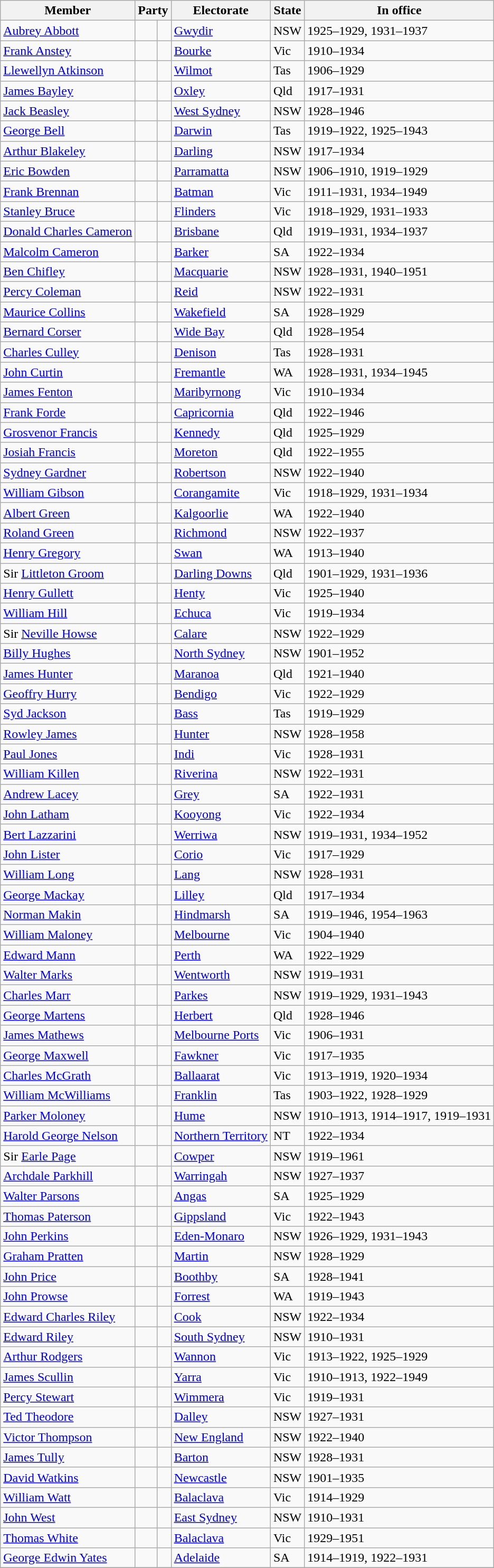<table class="wikitable sortable">
<tr>
<th>Member</th>
<th colspan=2>Party</th>
<th>Electorate</th>
<th>State</th>
<th>In office</th>
</tr>
<tr>
<td><a href='#'>Aubrey Abbott</a></td>
<td> </td>
<td></td>
<td><a href='#'>Gwydir</a></td>
<td>NSW</td>
<td>1925–1929, 1931–1937</td>
</tr>
<tr>
<td><a href='#'>Frank Anstey</a></td>
<td> </td>
<td></td>
<td><a href='#'>Bourke</a></td>
<td>Vic</td>
<td>1910–1934</td>
</tr>
<tr>
<td><a href='#'>Llewellyn Atkinson</a></td>
<td> </td>
<td></td>
<td><a href='#'>Wilmot</a></td>
<td>Tas</td>
<td>1906–1929</td>
</tr>
<tr>
<td><a href='#'>James Bayley</a></td>
<td> </td>
<td></td>
<td><a href='#'>Oxley</a></td>
<td>Qld</td>
<td>1917–1931</td>
</tr>
<tr>
<td><a href='#'>Jack Beasley</a></td>
<td> </td>
<td></td>
<td><a href='#'>West Sydney</a></td>
<td>NSW</td>
<td>1928–1946</td>
</tr>
<tr>
<td><a href='#'>George Bell</a></td>
<td> </td>
<td></td>
<td><a href='#'>Darwin</a></td>
<td>Tas</td>
<td>1919–1922, 1925–1943</td>
</tr>
<tr>
<td><a href='#'>Arthur Blakeley</a></td>
<td> </td>
<td></td>
<td><a href='#'>Darling</a></td>
<td>NSW</td>
<td>1917–1934</td>
</tr>
<tr>
<td><a href='#'>Eric Bowden</a></td>
<td> </td>
<td></td>
<td><a href='#'>Parramatta</a></td>
<td>NSW</td>
<td>1906–1910, 1919–1929</td>
</tr>
<tr>
<td><a href='#'>Frank Brennan</a></td>
<td> </td>
<td></td>
<td><a href='#'>Batman</a></td>
<td>Vic</td>
<td>1911–1931, 1934–1949</td>
</tr>
<tr>
<td><a href='#'>Stanley Bruce</a></td>
<td> </td>
<td></td>
<td><a href='#'>Flinders</a></td>
<td>Vic</td>
<td>1918–1929, 1931–1933</td>
</tr>
<tr>
<td><a href='#'>Donald Charles Cameron</a></td>
<td> </td>
<td></td>
<td><a href='#'>Brisbane</a></td>
<td>Qld</td>
<td>1919–1931, 1934–1937</td>
</tr>
<tr>
<td><a href='#'>Malcolm Cameron</a></td>
<td> </td>
<td></td>
<td><a href='#'>Barker</a></td>
<td>SA</td>
<td>1922–1934</td>
</tr>
<tr>
<td><a href='#'>Ben Chifley</a></td>
<td> </td>
<td></td>
<td><a href='#'>Macquarie</a></td>
<td>NSW</td>
<td>1928–1931, 1940–1951</td>
</tr>
<tr>
<td><a href='#'>Percy Coleman</a></td>
<td> </td>
<td></td>
<td><a href='#'>Reid</a></td>
<td>NSW</td>
<td>1922–1931</td>
</tr>
<tr>
<td><a href='#'>Maurice Collins</a></td>
<td> </td>
<td></td>
<td><a href='#'>Wakefield</a></td>
<td>SA</td>
<td>1928–1929</td>
</tr>
<tr>
<td><a href='#'>Bernard Corser</a></td>
<td> </td>
<td></td>
<td><a href='#'>Wide Bay</a></td>
<td>Qld</td>
<td>1928–1954</td>
</tr>
<tr>
<td><a href='#'>Charles Culley</a></td>
<td> </td>
<td></td>
<td><a href='#'>Denison</a></td>
<td>Tas</td>
<td>1928–1931</td>
</tr>
<tr>
<td><a href='#'>John Curtin</a></td>
<td> </td>
<td></td>
<td><a href='#'>Fremantle</a></td>
<td>WA</td>
<td>1928–1931, 1934–1945</td>
</tr>
<tr>
<td><a href='#'>James Fenton</a></td>
<td> </td>
<td></td>
<td><a href='#'>Maribyrnong</a></td>
<td>Vic</td>
<td>1910–1934</td>
</tr>
<tr>
<td><a href='#'>Frank Forde</a></td>
<td> </td>
<td></td>
<td><a href='#'>Capricornia</a></td>
<td>Qld</td>
<td>1922–1946</td>
</tr>
<tr>
<td><a href='#'>Grosvenor Francis</a></td>
<td> </td>
<td></td>
<td><a href='#'>Kennedy</a></td>
<td>Qld</td>
<td>1925–1929</td>
</tr>
<tr>
<td><a href='#'>Josiah Francis</a></td>
<td> </td>
<td></td>
<td><a href='#'>Moreton</a></td>
<td>Qld</td>
<td>1922–1955</td>
</tr>
<tr>
<td><a href='#'>Sydney Gardner</a></td>
<td> </td>
<td></td>
<td><a href='#'>Robertson</a></td>
<td>NSW</td>
<td>1922–1940</td>
</tr>
<tr>
<td><a href='#'>William Gibson</a></td>
<td> </td>
<td></td>
<td><a href='#'>Corangamite</a></td>
<td>Vic</td>
<td>1918–1929, 1931–1934</td>
</tr>
<tr>
<td><a href='#'>Albert Green</a></td>
<td> </td>
<td></td>
<td><a href='#'>Kalgoorlie</a></td>
<td>WA</td>
<td>1922–1940</td>
</tr>
<tr>
<td><a href='#'>Roland Green</a></td>
<td> </td>
<td></td>
<td><a href='#'>Richmond</a></td>
<td>NSW</td>
<td>1922–1937</td>
</tr>
<tr>
<td><a href='#'>Henry Gregory</a></td>
<td> </td>
<td></td>
<td><a href='#'>Swan</a></td>
<td>WA</td>
<td>1913–1940</td>
</tr>
<tr>
<td>Sir <a href='#'>Littleton Groom</a></td>
<td> </td>
<td></td>
<td><a href='#'>Darling Downs</a></td>
<td>Qld</td>
<td>1901–1929, 1931–1936</td>
</tr>
<tr>
<td><a href='#'>Henry Gullett</a></td>
<td> </td>
<td></td>
<td><a href='#'>Henty</a></td>
<td>Vic</td>
<td>1925–1940</td>
</tr>
<tr>
<td><a href='#'>William Hill</a></td>
<td> </td>
<td></td>
<td><a href='#'>Echuca</a></td>
<td>Vic</td>
<td>1919–1934</td>
</tr>
<tr>
<td>Sir <a href='#'>Neville Howse</a></td>
<td> </td>
<td></td>
<td><a href='#'>Calare</a></td>
<td>NSW</td>
<td>1922–1929</td>
</tr>
<tr>
<td><a href='#'>Billy Hughes</a></td>
<td> </td>
<td></td>
<td><a href='#'>North Sydney</a></td>
<td>NSW</td>
<td>1901–1952</td>
</tr>
<tr>
<td><a href='#'>James Hunter</a></td>
<td> </td>
<td></td>
<td><a href='#'>Maranoa</a></td>
<td>Qld</td>
<td>1921–1940</td>
</tr>
<tr>
<td><a href='#'>Geoffry Hurry</a></td>
<td> </td>
<td></td>
<td><a href='#'>Bendigo</a></td>
<td>Vic</td>
<td>1922–1929</td>
</tr>
<tr>
<td><a href='#'>Syd Jackson</a></td>
<td> </td>
<td></td>
<td><a href='#'>Bass</a></td>
<td>Tas</td>
<td>1919–1929</td>
</tr>
<tr>
<td><a href='#'>Rowley James</a></td>
<td> </td>
<td></td>
<td><a href='#'>Hunter</a></td>
<td>NSW</td>
<td>1928–1958</td>
</tr>
<tr>
<td><a href='#'>Paul Jones</a></td>
<td> </td>
<td></td>
<td><a href='#'>Indi</a></td>
<td>Vic</td>
<td>1928–1931</td>
</tr>
<tr>
<td><a href='#'>William Killen</a></td>
<td> </td>
<td></td>
<td><a href='#'>Riverina</a></td>
<td>NSW</td>
<td>1922–1931</td>
</tr>
<tr>
<td><a href='#'>Andrew Lacey</a></td>
<td> </td>
<td></td>
<td><a href='#'>Grey</a></td>
<td>SA</td>
<td>1922–1931</td>
</tr>
<tr>
<td><a href='#'>John Latham</a></td>
<td> </td>
<td></td>
<td><a href='#'>Kooyong</a></td>
<td>Vic</td>
<td>1922–1934</td>
</tr>
<tr>
<td><a href='#'>Bert Lazzarini</a></td>
<td> </td>
<td></td>
<td><a href='#'>Werriwa</a></td>
<td>NSW</td>
<td>1919–1931, 1934–1952</td>
</tr>
<tr>
<td><a href='#'>John Lister</a></td>
<td> </td>
<td></td>
<td><a href='#'>Corio</a></td>
<td>Vic</td>
<td>1917–1929</td>
</tr>
<tr>
<td><a href='#'>William Long</a></td>
<td> </td>
<td></td>
<td><a href='#'>Lang</a></td>
<td>NSW</td>
<td>1928–1931</td>
</tr>
<tr>
<td><a href='#'>George Mackay</a></td>
<td> </td>
<td></td>
<td><a href='#'>Lilley</a></td>
<td>Qld</td>
<td>1917–1934</td>
</tr>
<tr>
<td><a href='#'>Norman Makin</a></td>
<td> </td>
<td></td>
<td><a href='#'>Hindmarsh</a></td>
<td>SA</td>
<td>1919–1946, 1954–1963</td>
</tr>
<tr>
<td><a href='#'>William Maloney</a></td>
<td> </td>
<td></td>
<td><a href='#'>Melbourne</a></td>
<td>Vic</td>
<td>1904–1940</td>
</tr>
<tr>
<td><a href='#'>Edward Mann</a></td>
<td> </td>
<td></td>
<td><a href='#'>Perth</a></td>
<td>WA</td>
<td>1922–1929</td>
</tr>
<tr>
<td><a href='#'>Walter Marks</a></td>
<td> </td>
<td></td>
<td><a href='#'>Wentworth</a></td>
<td>NSW</td>
<td>1919–1931</td>
</tr>
<tr>
<td><a href='#'>Charles Marr</a></td>
<td> </td>
<td></td>
<td><a href='#'>Parkes</a></td>
<td>NSW</td>
<td>1919–1929, 1931–1943</td>
</tr>
<tr>
<td><a href='#'>George Martens</a></td>
<td> </td>
<td></td>
<td><a href='#'>Herbert</a></td>
<td>Qld</td>
<td>1928–1946</td>
</tr>
<tr>
<td><a href='#'>James Mathews</a></td>
<td> </td>
<td></td>
<td><a href='#'>Melbourne Ports</a></td>
<td>Vic</td>
<td>1906–1931</td>
</tr>
<tr>
<td><a href='#'>George Maxwell</a></td>
<td> </td>
<td></td>
<td><a href='#'>Fawkner</a></td>
<td>Vic</td>
<td>1917–1935</td>
</tr>
<tr>
<td><a href='#'>Charles McGrath</a></td>
<td> </td>
<td></td>
<td><a href='#'>Ballaarat</a></td>
<td>Vic</td>
<td>1913–1919, 1920–1934</td>
</tr>
<tr>
<td><a href='#'>William McWilliams</a></td>
<td> </td>
<td></td>
<td><a href='#'>Franklin</a></td>
<td>Tas</td>
<td>1903–1922, 1928–1929</td>
</tr>
<tr>
<td><a href='#'>Parker Moloney</a></td>
<td> </td>
<td></td>
<td><a href='#'>Hume</a></td>
<td>NSW</td>
<td>1910–1913, 1914–1917, 1919–1931</td>
</tr>
<tr>
<td><a href='#'>Harold George Nelson</a></td>
<td> </td>
<td></td>
<td><a href='#'>Northern Territory</a></td>
<td>NT</td>
<td>1922–1934</td>
</tr>
<tr>
<td>Sir <a href='#'>Earle Page</a></td>
<td> </td>
<td></td>
<td><a href='#'>Cowper</a></td>
<td>NSW</td>
<td>1919–1961</td>
</tr>
<tr>
<td><a href='#'>Archdale Parkhill</a></td>
<td> </td>
<td></td>
<td><a href='#'>Warringah</a></td>
<td>NSW</td>
<td>1927–1937</td>
</tr>
<tr>
<td><a href='#'>Walter Parsons</a></td>
<td> </td>
<td></td>
<td><a href='#'>Angas</a></td>
<td>SA</td>
<td>1925–1929</td>
</tr>
<tr>
<td><a href='#'>Thomas Paterson</a></td>
<td> </td>
<td></td>
<td><a href='#'>Gippsland</a></td>
<td>Vic</td>
<td>1922–1943</td>
</tr>
<tr>
<td><a href='#'>John Perkins</a></td>
<td> </td>
<td></td>
<td><a href='#'>Eden-Monaro</a></td>
<td>NSW</td>
<td>1926–1929, 1931–1943</td>
</tr>
<tr>
<td><a href='#'>Graham Pratten</a></td>
<td> </td>
<td></td>
<td><a href='#'>Martin</a></td>
<td>NSW</td>
<td>1928–1929</td>
</tr>
<tr>
<td><a href='#'>John Price</a></td>
<td> </td>
<td></td>
<td><a href='#'>Boothby</a></td>
<td>SA</td>
<td>1928–1941</td>
</tr>
<tr>
<td><a href='#'>John Prowse</a></td>
<td> </td>
<td></td>
<td><a href='#'>Forrest</a></td>
<td>WA</td>
<td>1919–1943</td>
</tr>
<tr>
<td><a href='#'>Edward Charles Riley</a></td>
<td> </td>
<td></td>
<td><a href='#'>Cook</a></td>
<td>NSW</td>
<td>1922–1934</td>
</tr>
<tr>
<td><a href='#'>Edward Riley</a></td>
<td> </td>
<td></td>
<td><a href='#'>South Sydney</a></td>
<td>NSW</td>
<td>1910–1931</td>
</tr>
<tr>
<td><a href='#'>Arthur Rodgers</a></td>
<td> </td>
<td></td>
<td><a href='#'>Wannon</a></td>
<td>Vic</td>
<td>1913–1922, 1925–1929</td>
</tr>
<tr>
<td><a href='#'>James Scullin</a></td>
<td> </td>
<td></td>
<td><a href='#'>Yarra</a></td>
<td>Vic</td>
<td>1910–1913, 1922–1949</td>
</tr>
<tr>
<td><a href='#'>Percy Stewart</a></td>
<td> </td>
<td></td>
<td><a href='#'>Wimmera</a></td>
<td>Vic</td>
<td>1919–1931</td>
</tr>
<tr>
<td><a href='#'>Ted Theodore</a></td>
<td> </td>
<td></td>
<td><a href='#'>Dalley</a></td>
<td>NSW</td>
<td>1927–1931</td>
</tr>
<tr>
<td><a href='#'>Victor Thompson</a></td>
<td> </td>
<td></td>
<td><a href='#'>New England</a></td>
<td>NSW</td>
<td>1922–1940</td>
</tr>
<tr>
<td><a href='#'>James Tully</a></td>
<td> </td>
<td></td>
<td><a href='#'>Barton</a></td>
<td>NSW</td>
<td>1928–1931</td>
</tr>
<tr>
<td><a href='#'>David Watkins</a></td>
<td> </td>
<td></td>
<td><a href='#'>Newcastle</a></td>
<td>NSW</td>
<td>1901–1935</td>
</tr>
<tr>
<td><a href='#'>William Watt</a></td>
<td> </td>
<td></td>
<td><a href='#'>Balaclava</a></td>
<td>Vic</td>
<td>1914–1929</td>
</tr>
<tr>
<td><a href='#'>John West</a></td>
<td> </td>
<td></td>
<td><a href='#'>East Sydney</a></td>
<td>NSW</td>
<td>1910–1931</td>
</tr>
<tr>
<td><a href='#'>Thomas White</a></td>
<td> </td>
<td></td>
<td><a href='#'>Balaclava</a></td>
<td>Vic</td>
<td>1929–1951</td>
</tr>
<tr>
<td><a href='#'>George Edwin Yates</a></td>
<td> </td>
<td></td>
<td><a href='#'>Adelaide</a></td>
<td>SA</td>
<td>1914–1919, 1922–1931</td>
</tr>
<tr>
</tr>
</table>
